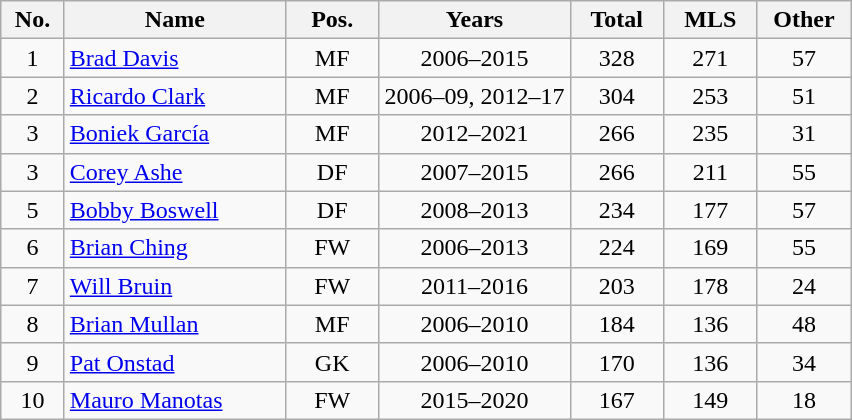<table class="wikitable" style="text-align: center;">
<tr>
<th width=35>No.</th>
<th width=140>Name</th>
<th width=55>Pos.</th>
<th>Years</th>
<th width=55>Total</th>
<th width=55>MLS</th>
<th width=55>Other</th>
</tr>
<tr>
<td>1</td>
<td align=left> <a href='#'>Brad Davis</a></td>
<td>MF</td>
<td>2006–2015</td>
<td>328</td>
<td>271</td>
<td>57</td>
</tr>
<tr>
<td>2</td>
<td align=left> <a href='#'>Ricardo Clark</a></td>
<td>MF</td>
<td>2006–09, 2012–17</td>
<td>304</td>
<td>253</td>
<td>51</td>
</tr>
<tr>
<td>3</td>
<td align="left"> <a href='#'>Boniek García</a></td>
<td>MF</td>
<td>2012–2021</td>
<td>266</td>
<td>235</td>
<td>31</td>
</tr>
<tr>
<td>3</td>
<td align=left> <a href='#'>Corey Ashe</a></td>
<td>DF</td>
<td>2007–2015</td>
<td>266</td>
<td>211</td>
<td>55</td>
</tr>
<tr>
<td>5</td>
<td align="left"> <a href='#'>Bobby Boswell</a></td>
<td>DF</td>
<td>2008–2013</td>
<td>234</td>
<td>177</td>
<td>57</td>
</tr>
<tr>
<td>6</td>
<td align=left> <a href='#'>Brian Ching</a></td>
<td>FW</td>
<td>2006–2013</td>
<td>224</td>
<td>169</td>
<td>55</td>
</tr>
<tr>
<td>7</td>
<td align=left> <a href='#'>Will Bruin</a></td>
<td>FW</td>
<td>2011–2016</td>
<td>203</td>
<td>178</td>
<td>24</td>
</tr>
<tr>
<td>8</td>
<td align=left> <a href='#'>Brian Mullan</a></td>
<td>MF</td>
<td>2006–2010</td>
<td>184</td>
<td>136</td>
<td>48</td>
</tr>
<tr>
<td>9</td>
<td align=left> <a href='#'>Pat Onstad</a></td>
<td>GK</td>
<td>2006–2010</td>
<td>170</td>
<td>136</td>
<td>34</td>
</tr>
<tr>
<td>10</td>
<td align=left> <a href='#'>Mauro Manotas</a></td>
<td>FW</td>
<td>2015–2020</td>
<td>167</td>
<td>149</td>
<td>18</td>
</tr>
</table>
